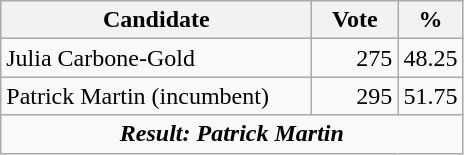<table class="wikitable">
<tr>
<th bgcolor="#DDDDFF" width="200px">Candidate</th>
<th bgcolor="#DDDDFF" width="50px">Vote</th>
<th bgcolor="#DDDDFF"  width="30px">%</th>
</tr>
<tr>
<td>Julia Carbone-Gold</td>
<td align="right">275</td>
<td align="right">48.25</td>
</tr>
<tr>
<td>Patrick Martin (incumbent)</td>
<td align="right">295</td>
<td align="right">51.75</td>
</tr>
<tr>
<td colspan=5 align="center"><strong><em>Result: Patrick Martin</em></strong></td>
</tr>
</table>
